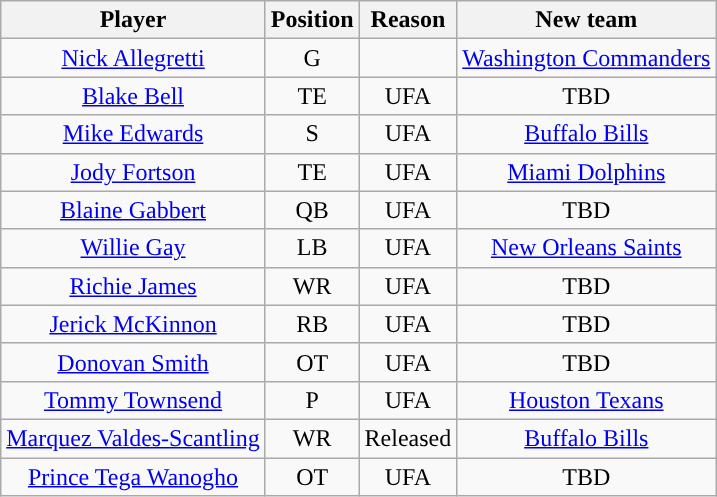<table class="wikitable" style="text-align:center">
<tr>
<th>Player</th>
<th>Position</th>
<th>Reason</th>
<th>New team</th>
</tr>
<tr>
<td><a href='#'>Nick Allegretti</a></td>
<td>G</td>
<td></td>
<td><a href='#'>Washington Commanders</a></td>
</tr>
<tr>
<td><a href='#'>Blake Bell</a></td>
<td>TE</td>
<td>UFA</td>
<td>TBD</td>
</tr>
<tr>
<td><a href='#'>Mike Edwards</a></td>
<td>S</td>
<td>UFA</td>
<td><a href='#'>Buffalo Bills</a></td>
</tr>
<tr>
<td><a href='#'>Jody Fortson</a></td>
<td>TE</td>
<td>UFA</td>
<td><a href='#'>Miami Dolphins</a></td>
</tr>
<tr>
<td><a href='#'>Blaine Gabbert</a></td>
<td>QB</td>
<td>UFA</td>
<td>TBD</td>
</tr>
<tr>
<td><a href='#'>Willie Gay</a></td>
<td>LB</td>
<td>UFA</td>
<td><a href='#'>New Orleans Saints</a></td>
</tr>
<tr>
<td><a href='#'>Richie James</a></td>
<td>WR</td>
<td>UFA</td>
<td>TBD</td>
</tr>
<tr>
<td><a href='#'>Jerick McKinnon</a></td>
<td>RB</td>
<td>UFA</td>
<td>TBD</td>
</tr>
<tr>
<td><a href='#'>Donovan Smith</a></td>
<td>OT</td>
<td>UFA</td>
<td>TBD</td>
</tr>
<tr>
<td><a href='#'>Tommy Townsend</a></td>
<td>P</td>
<td>UFA</td>
<td><a href='#'>Houston Texans</a></td>
</tr>
<tr>
<td><a href='#'>Marquez Valdes-Scantling</a></td>
<td>WR</td>
<td>Released</td>
<td><a href='#'>Buffalo Bills</a></td>
</tr>
<tr>
<td><a href='#'>Prince Tega Wanogho</a></td>
<td>OT</td>
<td>UFA</td>
<td>TBD</td>
</tr>
</table>
